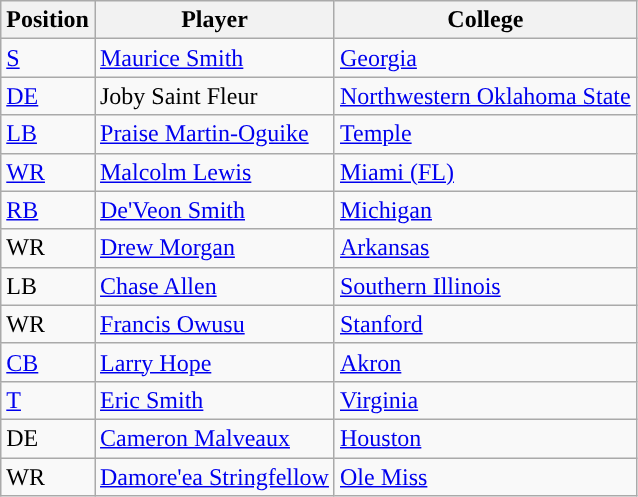<table class="wikitable">
<tr>
<th>Position</th>
<th>Player</th>
<th>College</th>
</tr>
<tr>
<td><a href='#'>S</a></td>
<td><a href='#'>Maurice Smith</a></td>
<td><a href='#'>Georgia</a></td>
</tr>
<tr>
<td><a href='#'>DE</a></td>
<td>Joby Saint Fleur</td>
<td><a href='#'>Northwestern Oklahoma State</a></td>
</tr>
<tr>
<td><a href='#'>LB</a></td>
<td><a href='#'>Praise Martin-Oguike</a></td>
<td><a href='#'>Temple</a></td>
</tr>
<tr>
<td><a href='#'>WR</a></td>
<td><a href='#'>Malcolm Lewis</a></td>
<td><a href='#'>Miami (FL)</a></td>
</tr>
<tr>
<td><a href='#'>RB</a></td>
<td><a href='#'>De'Veon Smith</a></td>
<td><a href='#'>Michigan</a></td>
</tr>
<tr>
<td>WR</td>
<td><a href='#'>Drew Morgan</a></td>
<td><a href='#'>Arkansas</a></td>
</tr>
<tr>
<td>LB</td>
<td><a href='#'>Chase Allen</a></td>
<td><a href='#'>Southern Illinois</a></td>
</tr>
<tr>
<td>WR</td>
<td><a href='#'>Francis Owusu</a></td>
<td><a href='#'>Stanford</a></td>
</tr>
<tr>
<td><a href='#'>CB</a></td>
<td><a href='#'>Larry Hope</a></td>
<td><a href='#'>Akron</a></td>
</tr>
<tr>
<td><a href='#'>T</a></td>
<td><a href='#'>Eric Smith</a></td>
<td><a href='#'>Virginia</a></td>
</tr>
<tr>
<td>DE</td>
<td><a href='#'>Cameron Malveaux</a></td>
<td><a href='#'>Houston</a></td>
</tr>
<tr>
<td>WR</td>
<td><a href='#'>Damore'ea Stringfellow</a></td>
<td><a href='#'>Ole Miss</a></td>
</tr>
</table>
